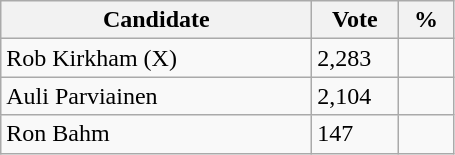<table class="wikitable">
<tr>
<th bgcolor="#DDDDFF" width="200px">Candidate</th>
<th bgcolor="#DDDDFF" width="50px">Vote</th>
<th bgcolor="#DDDDFF" width="30px">%</th>
</tr>
<tr>
<td>Rob Kirkham (X)</td>
<td>2,283</td>
<td></td>
</tr>
<tr>
<td>Auli Parviainen</td>
<td>2,104</td>
<td></td>
</tr>
<tr>
<td>Ron Bahm</td>
<td>147</td>
<td></td>
</tr>
</table>
